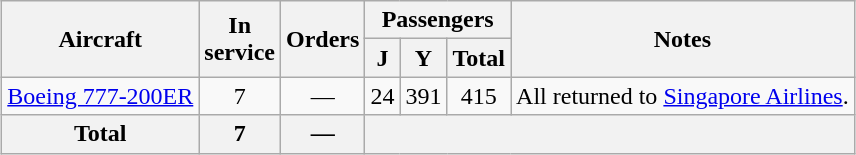<table class="wikitable" style="border-collapse:collapse; text-align:center; margin-left: auto; margin-right: auto; margin: auto;">
<tr>
<th rowspan=2>Aircraft</th>
<th rowspan=2>In <br>service</th>
<th rowspan=2>Orders</th>
<th colspan=3>Passengers</th>
<th rowspan=2>Notes</th>
</tr>
<tr>
<th><abbr>J</abbr></th>
<th><abbr>Y</abbr></th>
<th>Total</th>
</tr>
<tr>
<td><a href='#'>Boeing 777-200ER</a></td>
<td>7</td>
<td>—</td>
<td>24</td>
<td>391</td>
<td>415</td>
<td>All returned to <a href='#'>Singapore Airlines</a>.</td>
</tr>
<tr>
<th>Total</th>
<th>7</th>
<th>—</th>
<th colspan=4></th>
</tr>
</table>
